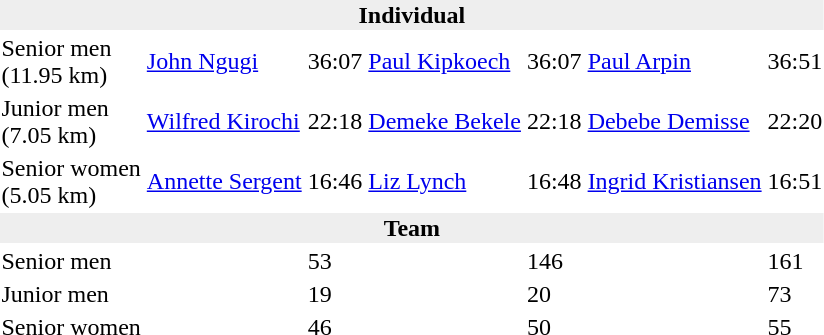<table>
<tr>
<td colspan=7 bgcolor=#eeeeee style=text-align:center;><strong>Individual</strong></td>
</tr>
<tr>
<td>Senior men<br>(11.95 km)</td>
<td><a href='#'>John Ngugi</a><br></td>
<td>36:07</td>
<td><a href='#'>Paul Kipkoech</a><br></td>
<td>36:07</td>
<td><a href='#'>Paul Arpin</a><br></td>
<td>36:51</td>
</tr>
<tr>
<td>Junior men<br>(7.05 km)</td>
<td><a href='#'>Wilfred Kirochi</a><br></td>
<td>22:18</td>
<td><a href='#'>Demeke Bekele</a><br></td>
<td>22:18</td>
<td><a href='#'>Debebe Demisse</a><br></td>
<td>22:20</td>
</tr>
<tr>
<td>Senior women<br>(5.05 km)</td>
<td><a href='#'>Annette Sergent</a><br></td>
<td>16:46</td>
<td><a href='#'>Liz Lynch</a><br></td>
<td>16:48</td>
<td><a href='#'>Ingrid Kristiansen</a><br></td>
<td>16:51</td>
</tr>
<tr>
<td colspan=7 bgcolor=#eeeeee style=text-align:center;><strong>Team</strong></td>
</tr>
<tr>
<td>Senior men</td>
<td></td>
<td>53</td>
<td></td>
<td>146</td>
<td></td>
<td>161</td>
</tr>
<tr>
<td>Junior men</td>
<td></td>
<td>19</td>
<td></td>
<td>20</td>
<td></td>
<td>73</td>
</tr>
<tr>
<td>Senior women</td>
<td></td>
<td>46</td>
<td></td>
<td>50</td>
<td></td>
<td>55</td>
</tr>
</table>
